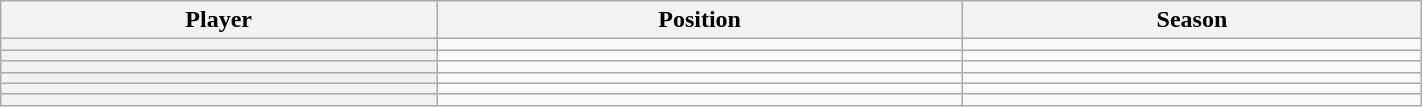<table class="wikitable sortable" width="75%">
<tr>
<th scope="col">Player</th>
<th scope="col">Position</th>
<th scope="col">Season</th>
</tr>
<tr>
<th scope="row"></th>
<td></td>
<td></td>
</tr>
<tr>
<th scope="row"></th>
<td></td>
<td></td>
</tr>
<tr>
<th scope="row"></th>
<td></td>
<td></td>
</tr>
<tr>
<th scope="row"></th>
<td></td>
<td></td>
</tr>
<tr>
<th scope="row"></th>
<td></td>
<td></td>
</tr>
<tr>
<th scope="row"></th>
<td></td>
<td></td>
</tr>
</table>
